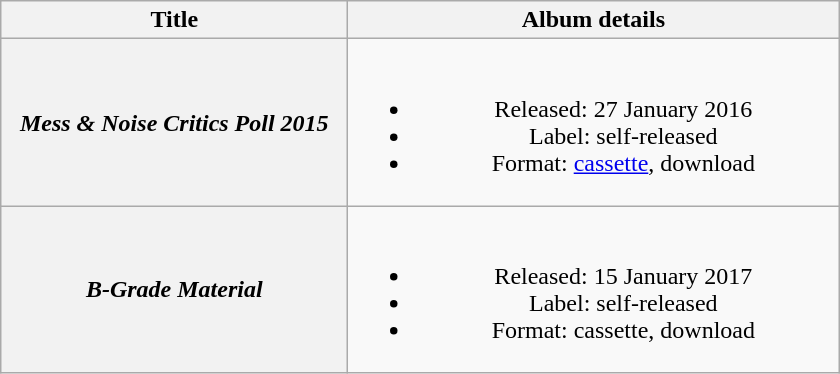<table class="wikitable plainrowheaders" style="text-align:center;">
<tr>
<th scope="col" style="width:14em;">Title</th>
<th scope="col" style="width:20em;">Album details</th>
</tr>
<tr>
<th scope="row"><em>Mess & Noise Critics Poll 2015</em></th>
<td><br><ul><li>Released: 27 January 2016</li><li>Label: self-released</li><li>Format: <a href='#'>cassette</a>, download</li></ul></td>
</tr>
<tr>
<th scope="row"><em>B-Grade Material</em></th>
<td><br><ul><li>Released: 15 January 2017</li><li>Label: self-released</li><li>Format: cassette, download</li></ul></td>
</tr>
</table>
